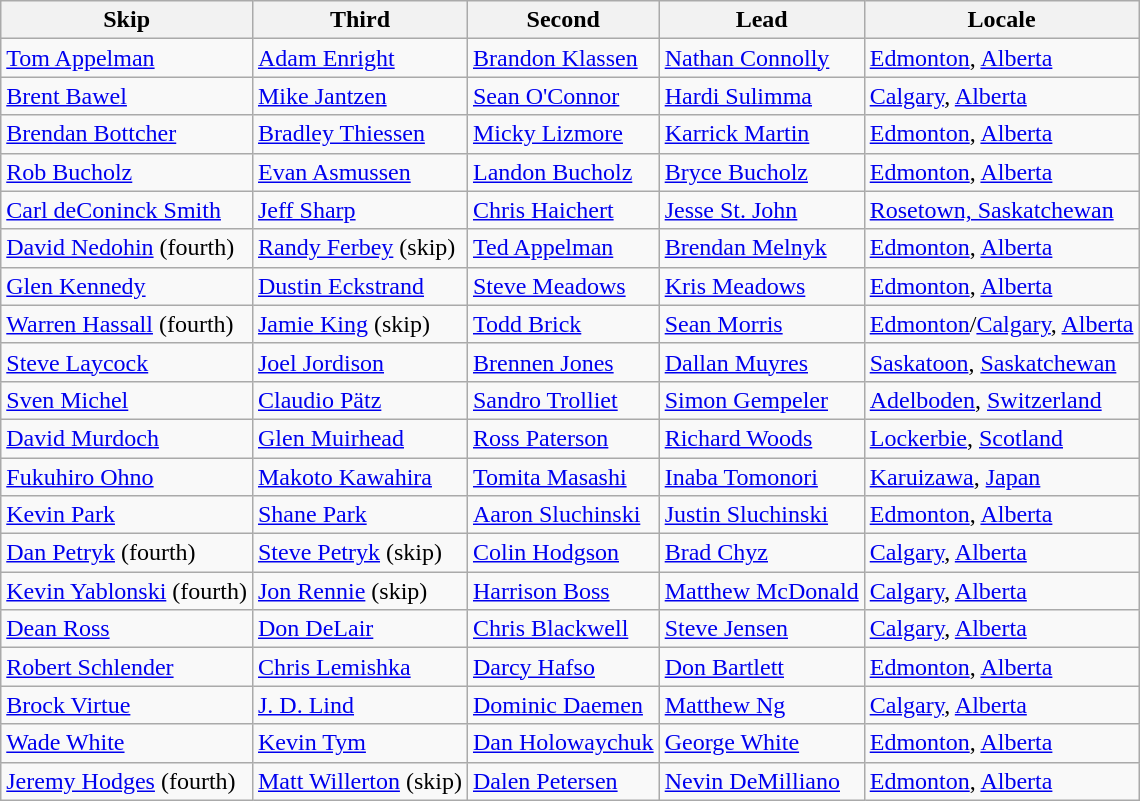<table class=wikitable>
<tr>
<th>Skip</th>
<th>Third</th>
<th>Second</th>
<th>Lead</th>
<th>Locale</th>
</tr>
<tr>
<td><a href='#'>Tom Appelman</a></td>
<td><a href='#'>Adam Enright</a></td>
<td><a href='#'>Brandon Klassen</a></td>
<td><a href='#'>Nathan Connolly</a></td>
<td> <a href='#'>Edmonton</a>, <a href='#'>Alberta</a></td>
</tr>
<tr>
<td><a href='#'>Brent Bawel</a></td>
<td><a href='#'>Mike Jantzen</a></td>
<td><a href='#'>Sean O'Connor</a></td>
<td><a href='#'>Hardi Sulimma</a></td>
<td> <a href='#'>Calgary</a>, <a href='#'>Alberta</a></td>
</tr>
<tr>
<td><a href='#'>Brendan Bottcher</a></td>
<td><a href='#'>Bradley Thiessen</a></td>
<td><a href='#'>Micky Lizmore</a></td>
<td><a href='#'>Karrick Martin</a></td>
<td> <a href='#'>Edmonton</a>, <a href='#'>Alberta</a></td>
</tr>
<tr>
<td><a href='#'>Rob Bucholz</a></td>
<td><a href='#'>Evan Asmussen</a></td>
<td><a href='#'>Landon Bucholz</a></td>
<td><a href='#'>Bryce Bucholz</a></td>
<td> <a href='#'>Edmonton</a>, <a href='#'>Alberta</a></td>
</tr>
<tr>
<td><a href='#'>Carl deConinck Smith</a></td>
<td><a href='#'>Jeff Sharp</a></td>
<td><a href='#'>Chris Haichert</a></td>
<td><a href='#'>Jesse St. John</a></td>
<td> <a href='#'>Rosetown, Saskatchewan</a></td>
</tr>
<tr>
<td><a href='#'>David Nedohin</a> (fourth)</td>
<td><a href='#'>Randy Ferbey</a> (skip)</td>
<td><a href='#'>Ted Appelman</a></td>
<td><a href='#'>Brendan Melnyk</a></td>
<td> <a href='#'>Edmonton</a>, <a href='#'>Alberta</a></td>
</tr>
<tr>
<td><a href='#'>Glen Kennedy</a></td>
<td><a href='#'>Dustin Eckstrand</a></td>
<td><a href='#'>Steve Meadows</a></td>
<td><a href='#'>Kris Meadows</a></td>
<td> <a href='#'>Edmonton</a>, <a href='#'>Alberta</a></td>
</tr>
<tr>
<td><a href='#'>Warren Hassall</a> (fourth)</td>
<td><a href='#'>Jamie King</a> (skip)</td>
<td><a href='#'>Todd Brick</a></td>
<td><a href='#'>Sean Morris</a></td>
<td> <a href='#'>Edmonton</a>/<a href='#'>Calgary</a>, <a href='#'>Alberta</a></td>
</tr>
<tr>
<td><a href='#'>Steve Laycock</a></td>
<td><a href='#'>Joel Jordison</a></td>
<td><a href='#'>Brennen Jones</a></td>
<td><a href='#'>Dallan Muyres</a></td>
<td> <a href='#'>Saskatoon</a>, <a href='#'>Saskatchewan</a></td>
</tr>
<tr>
<td><a href='#'>Sven Michel</a></td>
<td><a href='#'>Claudio Pätz</a></td>
<td><a href='#'>Sandro Trolliet</a></td>
<td><a href='#'>Simon Gempeler</a></td>
<td> <a href='#'>Adelboden</a>, <a href='#'>Switzerland</a></td>
</tr>
<tr>
<td><a href='#'>David Murdoch</a></td>
<td><a href='#'>Glen Muirhead</a></td>
<td><a href='#'>Ross Paterson</a></td>
<td><a href='#'>Richard Woods</a></td>
<td> <a href='#'>Lockerbie</a>, <a href='#'>Scotland</a></td>
</tr>
<tr>
<td><a href='#'>Fukuhiro Ohno</a></td>
<td><a href='#'>Makoto Kawahira</a></td>
<td><a href='#'>Tomita Masashi</a></td>
<td><a href='#'>Inaba Tomonori</a></td>
<td> <a href='#'>Karuizawa</a>, <a href='#'>Japan</a></td>
</tr>
<tr>
<td><a href='#'>Kevin Park</a></td>
<td><a href='#'>Shane Park</a></td>
<td><a href='#'>Aaron Sluchinski</a></td>
<td><a href='#'>Justin Sluchinski</a></td>
<td> <a href='#'>Edmonton</a>, <a href='#'>Alberta</a></td>
</tr>
<tr>
<td><a href='#'>Dan Petryk</a> (fourth)</td>
<td><a href='#'>Steve Petryk</a> (skip)</td>
<td><a href='#'>Colin Hodgson</a></td>
<td><a href='#'>Brad Chyz</a></td>
<td> <a href='#'>Calgary</a>, <a href='#'>Alberta</a></td>
</tr>
<tr>
<td><a href='#'>Kevin Yablonski</a> (fourth)</td>
<td><a href='#'>Jon Rennie</a> (skip)</td>
<td><a href='#'>Harrison Boss</a></td>
<td><a href='#'>Matthew McDonald</a></td>
<td> <a href='#'>Calgary</a>, <a href='#'>Alberta</a></td>
</tr>
<tr>
<td><a href='#'>Dean Ross</a></td>
<td><a href='#'>Don DeLair</a></td>
<td><a href='#'>Chris Blackwell</a></td>
<td><a href='#'>Steve Jensen</a></td>
<td> <a href='#'>Calgary</a>, <a href='#'>Alberta</a></td>
</tr>
<tr>
<td><a href='#'>Robert Schlender</a></td>
<td><a href='#'>Chris Lemishka</a></td>
<td><a href='#'>Darcy Hafso</a></td>
<td><a href='#'>Don Bartlett</a></td>
<td> <a href='#'>Edmonton</a>, <a href='#'>Alberta</a></td>
</tr>
<tr>
<td><a href='#'>Brock Virtue</a></td>
<td><a href='#'>J. D. Lind</a></td>
<td><a href='#'>Dominic Daemen</a></td>
<td><a href='#'>Matthew Ng</a></td>
<td> <a href='#'>Calgary</a>, <a href='#'>Alberta</a></td>
</tr>
<tr>
<td><a href='#'>Wade White</a></td>
<td><a href='#'>Kevin Tym</a></td>
<td><a href='#'>Dan Holowaychuk</a></td>
<td><a href='#'>George White</a></td>
<td> <a href='#'>Edmonton</a>, <a href='#'>Alberta</a></td>
</tr>
<tr>
<td><a href='#'>Jeremy Hodges</a> (fourth)</td>
<td><a href='#'>Matt Willerton</a> (skip)</td>
<td><a href='#'>Dalen Petersen</a></td>
<td><a href='#'>Nevin DeMilliano</a></td>
<td> <a href='#'>Edmonton</a>, <a href='#'>Alberta</a></td>
</tr>
</table>
